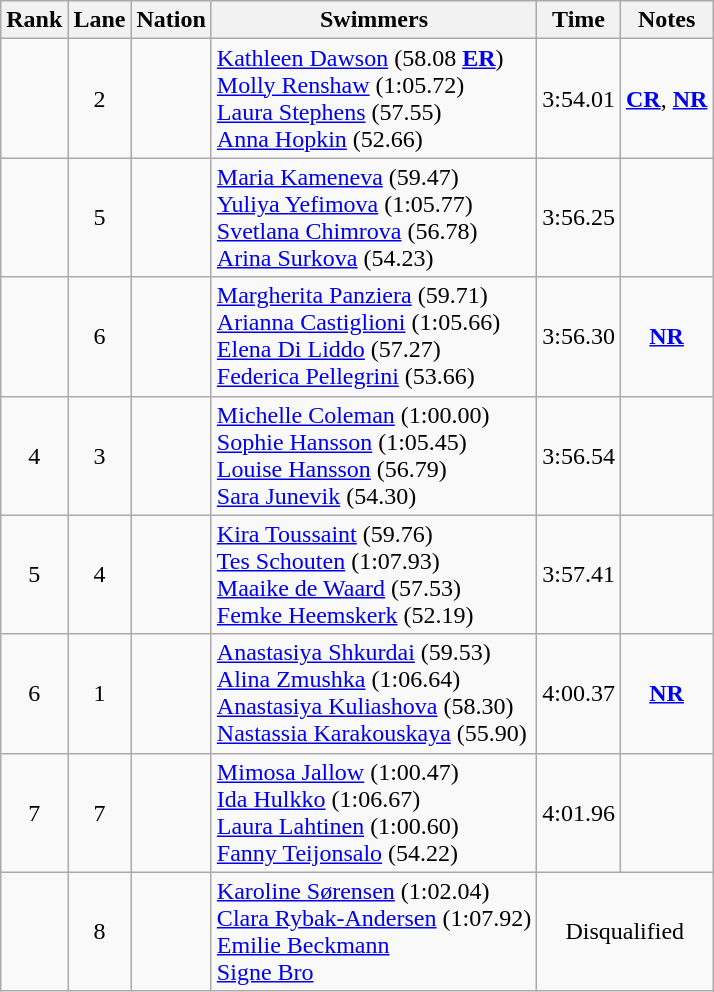<table class="wikitable sortable" style="text-align:center">
<tr>
<th>Rank</th>
<th>Lane</th>
<th>Nation</th>
<th>Swimmers</th>
<th>Time</th>
<th>Notes</th>
</tr>
<tr>
<td></td>
<td>2</td>
<td align=left></td>
<td align=left><a href='#'>Kathleen Dawson</a> (58.08 <strong><a href='#'>ER</a></strong>)<br><a href='#'>Molly Renshaw</a> (1:05.72)<br><a href='#'>Laura Stephens</a> (57.55)<br><a href='#'>Anna Hopkin</a> (52.66)</td>
<td>3:54.01</td>
<td><strong><a href='#'>CR</a></strong>, <strong><a href='#'>NR</a></strong></td>
</tr>
<tr>
<td></td>
<td>5</td>
<td align=left></td>
<td align=left><a href='#'>Maria Kameneva</a> (59.47)<br><a href='#'>Yuliya Yefimova</a> (1:05.77)<br><a href='#'>Svetlana Chimrova</a> (56.78)<br><a href='#'>Arina Surkova</a> (54.23)</td>
<td>3:56.25</td>
<td></td>
</tr>
<tr>
<td></td>
<td>6</td>
<td align=left></td>
<td align=left><a href='#'>Margherita Panziera</a> (59.71)<br><a href='#'>Arianna Castiglioni</a> (1:05.66)<br><a href='#'>Elena Di Liddo</a> (57.27)<br><a href='#'>Federica Pellegrini</a> (53.66)</td>
<td>3:56.30</td>
<td><strong><a href='#'>NR</a></strong></td>
</tr>
<tr>
<td>4</td>
<td>3</td>
<td align=left></td>
<td align=left><a href='#'>Michelle Coleman</a> (1:00.00)<br><a href='#'>Sophie Hansson</a> (1:05.45)<br><a href='#'>Louise Hansson</a> (56.79)<br><a href='#'>Sara Junevik</a> (54.30)</td>
<td>3:56.54</td>
<td></td>
</tr>
<tr>
<td>5</td>
<td>4</td>
<td align=left></td>
<td align=left><a href='#'>Kira Toussaint</a> (59.76)<br><a href='#'>Tes Schouten</a> (1:07.93)<br><a href='#'>Maaike de Waard</a> (57.53)<br><a href='#'>Femke Heemskerk</a> (52.19)</td>
<td>3:57.41</td>
<td></td>
</tr>
<tr>
<td>6</td>
<td>1</td>
<td align=left></td>
<td align=left><a href='#'>Anastasiya Shkurdai</a> (59.53)<br><a href='#'>Alina Zmushka</a> (1:06.64)<br><a href='#'>Anastasiya Kuliashova</a> (58.30)<br><a href='#'>Nastassia Karakouskaya</a> (55.90)</td>
<td>4:00.37</td>
<td><strong><a href='#'>NR</a></strong></td>
</tr>
<tr>
<td>7</td>
<td>7</td>
<td align=left></td>
<td align=left><a href='#'>Mimosa Jallow</a> (1:00.47)<br><a href='#'>Ida Hulkko</a> (1:06.67)<br><a href='#'>Laura Lahtinen</a> (1:00.60)<br><a href='#'>Fanny Teijonsalo</a> (54.22)</td>
<td>4:01.96</td>
<td></td>
</tr>
<tr>
<td></td>
<td>8</td>
<td align=left></td>
<td align=left><a href='#'>Karoline Sørensen</a> (1:02.04)<br><a href='#'>Clara Rybak-Andersen</a> (1:07.92)<br><a href='#'>Emilie Beckmann</a><br><a href='#'>Signe Bro</a></td>
<td colspan=2>Disqualified</td>
</tr>
</table>
